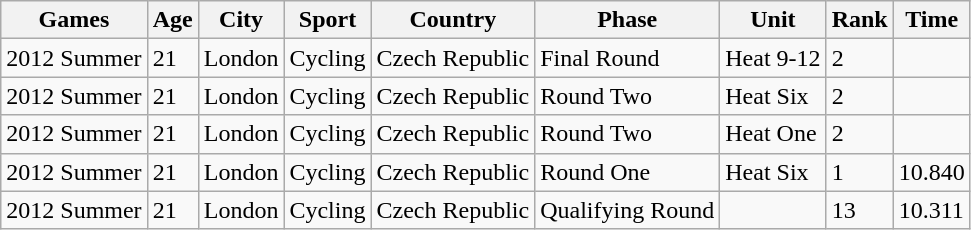<table class="wikitable sortable">
<tr>
<th>Games</th>
<th>Age</th>
<th>City</th>
<th>Sport</th>
<th>Country</th>
<th>Phase</th>
<th>Unit</th>
<th>Rank</th>
<th>Time</th>
</tr>
<tr>
<td>2012 Summer</td>
<td>21</td>
<td>London</td>
<td>Cycling</td>
<td>Czech Republic</td>
<td>Final Round</td>
<td>Heat 9-12</td>
<td>2</td>
<td></td>
</tr>
<tr>
<td>2012 Summer</td>
<td>21</td>
<td>London</td>
<td>Cycling</td>
<td>Czech Republic</td>
<td>Round Two</td>
<td>Heat Six</td>
<td>2</td>
<td></td>
</tr>
<tr>
<td>2012 Summer</td>
<td>21</td>
<td>London</td>
<td>Cycling</td>
<td>Czech Republic</td>
<td>Round Two</td>
<td>Heat One</td>
<td>2</td>
<td></td>
</tr>
<tr>
<td>2012 Summer</td>
<td>21</td>
<td>London</td>
<td>Cycling</td>
<td>Czech Republic</td>
<td>Round One</td>
<td>Heat Six</td>
<td>1</td>
<td>10.840</td>
</tr>
<tr>
<td>2012 Summer</td>
<td>21</td>
<td>London</td>
<td>Cycling</td>
<td>Czech Republic</td>
<td>Qualifying Round</td>
<td></td>
<td>13</td>
<td>10.311</td>
</tr>
</table>
